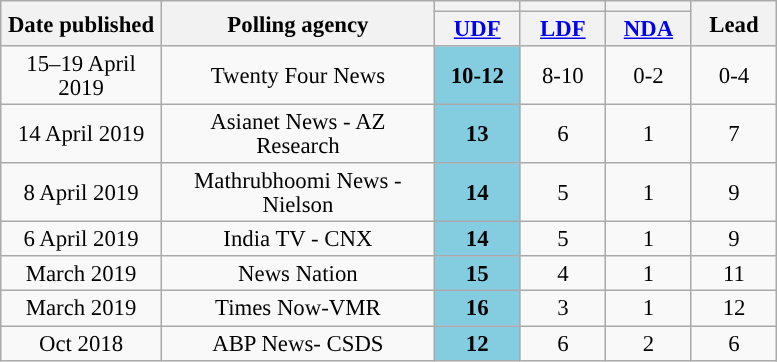<table class="wikitable sortable" style="text-align:center;font-size:95%;line-height:16px">
<tr>
<th rowspan="2" width="100px">Date published</th>
<th rowspan="2" width="175px">Polling agency</th>
<th style="background:"></th>
<th style="background:"></th>
<th style="background:"></th>
<th rowspan="2" width="50px">Lead</th>
</tr>
<tr>
<th width="50px" class="unsortable"><a href='#'>UDF</a></th>
<th width="50px" class="unsortable"><a href='#'>LDF</a></th>
<th width="50px" class="unsortable"><a href='#'>NDA</a></th>
</tr>
<tr>
<td>15–19 April 2019</td>
<td>Twenty Four News</td>
<td style="background:#84CCE0"><strong>10-12</strong></td>
<td>8-10</td>
<td>0-2</td>
<td style="background:"><span>0-4</span></td>
</tr>
<tr>
<td>14 April 2019</td>
<td>Asianet News - AZ Research</td>
<td style="background:#84CCE0"><strong>13</strong></td>
<td>6</td>
<td>1</td>
<td style="background:"><span>7</span></td>
</tr>
<tr>
<td>8 April 2019</td>
<td>Mathrubhoomi News - Nielson</td>
<td style="background:#84CCE0"><strong>14</strong></td>
<td>5</td>
<td>1</td>
<td style="background:"><span>9</span></td>
</tr>
<tr>
<td>6 April 2019</td>
<td>India TV - CNX</td>
<td style="background:#84CCE0"><strong>14</strong></td>
<td>5</td>
<td>1</td>
<td style="background:"><span>9</span></td>
</tr>
<tr>
<td>March 2019</td>
<td>News Nation</td>
<td style="background:#84CCE0"><strong>15</strong></td>
<td>4</td>
<td>1</td>
<td style="background:"><span>11</span></td>
</tr>
<tr>
<td>March 2019</td>
<td>Times Now-VMR</td>
<td style="background:#84CCE0"><strong>16</strong></td>
<td>3</td>
<td>1</td>
<td style="background:"><span>12</span></td>
</tr>
<tr>
<td>Oct 2018</td>
<td>ABP News- CSDS</td>
<td style="background:#84CCE0"><strong>12</strong></td>
<td>6</td>
<td>2</td>
<td style="background:"><span>6</span></td>
</tr>
</table>
